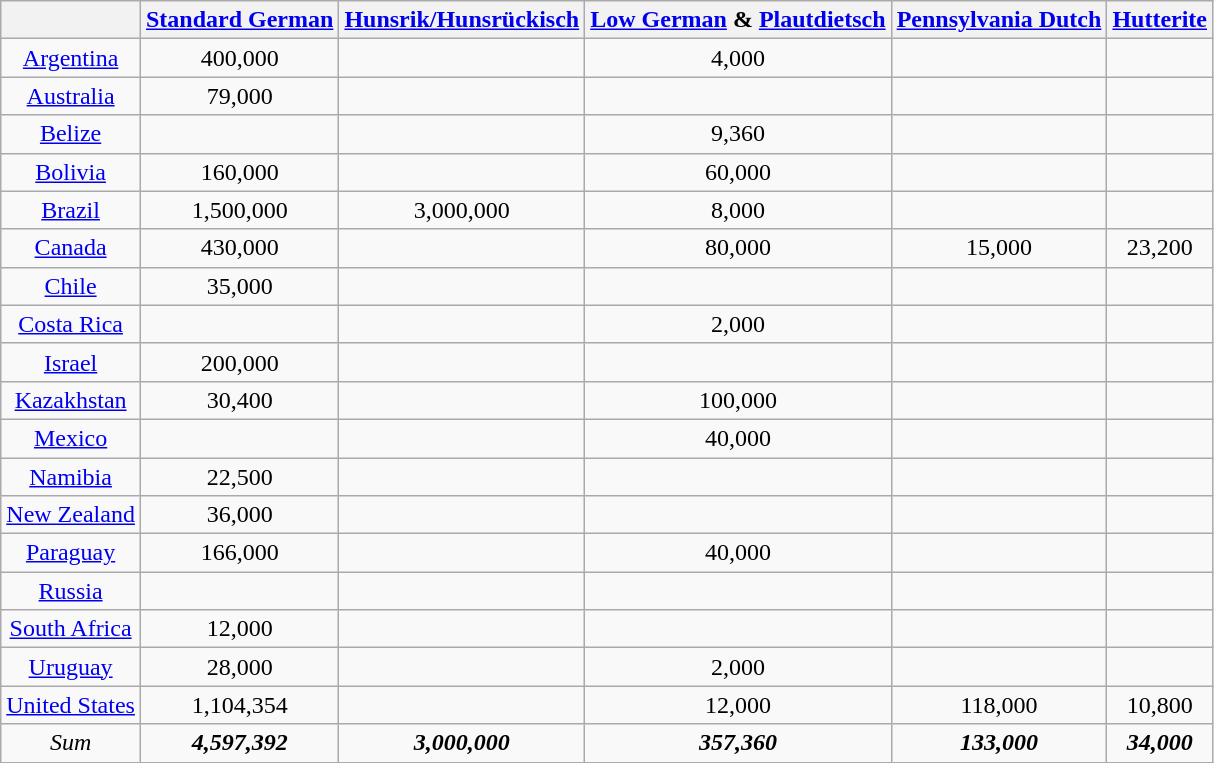<table class="wikitable" style="text-align:center;">
<tr>
<th></th>
<th><a href='#'>Standard German</a></th>
<th><a href='#'>Hunsrik/Hunsrückisch</a></th>
<th><a href='#'>Low German</a> & <a href='#'>Plautdietsch</a></th>
<th><a href='#'>Pennsylvania Dutch</a></th>
<th><a href='#'>Hutterite</a></th>
</tr>
<tr>
<td><a href='#'>Argentina</a></td>
<td>400,000</td>
<td></td>
<td>4,000</td>
<td></td>
<td></td>
</tr>
<tr>
<td><a href='#'>Australia</a></td>
<td>79,000</td>
<td></td>
<td></td>
<td></td>
<td></td>
</tr>
<tr>
<td><a href='#'>Belize</a></td>
<td></td>
<td></td>
<td>9,360</td>
<td></td>
<td></td>
</tr>
<tr>
<td><a href='#'>Bolivia</a></td>
<td>160,000</td>
<td></td>
<td>60,000</td>
<td></td>
<td></td>
</tr>
<tr>
<td><a href='#'>Brazil</a></td>
<td>1,500,000</td>
<td>3,000,000</td>
<td>8,000</td>
<td></td>
<td></td>
</tr>
<tr>
<td><a href='#'>Canada</a></td>
<td>430,000</td>
<td></td>
<td>80,000</td>
<td>15,000</td>
<td>23,200</td>
</tr>
<tr>
<td><a href='#'>Chile</a></td>
<td>35,000</td>
<td></td>
<td></td>
<td></td>
<td></td>
</tr>
<tr>
<td><a href='#'>Costa Rica</a></td>
<td></td>
<td></td>
<td>2,000</td>
<td></td>
<td></td>
</tr>
<tr>
<td><a href='#'>Israel</a></td>
<td>200,000</td>
<td></td>
<td></td>
<td></td>
<td></td>
</tr>
<tr>
<td><a href='#'>Kazakhstan</a></td>
<td>30,400</td>
<td></td>
<td>100,000</td>
<td></td>
<td></td>
</tr>
<tr>
<td><a href='#'>Mexico</a></td>
<td></td>
<td></td>
<td>40,000</td>
<td></td>
<td></td>
</tr>
<tr>
<td><a href='#'>Namibia</a></td>
<td>22,500</td>
<td></td>
<td></td>
<td></td>
<td></td>
</tr>
<tr>
<td><a href='#'>New Zealand</a></td>
<td>36,000</td>
<td></td>
<td></td>
<td></td>
<td></td>
</tr>
<tr>
<td><a href='#'>Paraguay</a></td>
<td>166,000</td>
<td></td>
<td>40,000</td>
<td></td>
<td></td>
</tr>
<tr>
<td><a href='#'>Russia</a></td>
<td></td>
<td></td>
<td></td>
<td></td>
<td></td>
</tr>
<tr>
<td><a href='#'>South Africa</a></td>
<td>12,000</td>
<td></td>
<td></td>
<td></td>
<td></td>
</tr>
<tr>
<td><a href='#'>Uruguay</a></td>
<td>28,000</td>
<td></td>
<td>2,000</td>
<td></td>
<td></td>
</tr>
<tr>
<td><a href='#'>United States</a></td>
<td>1,104,354</td>
<td></td>
<td>12,000</td>
<td>118,000</td>
<td>10,800</td>
</tr>
<tr>
<td><em>Sum</em></td>
<td><strong><em>4,597,392</em></strong></td>
<td><strong><em>3,000,000</em></strong></td>
<td><strong><em>357,360</em></strong></td>
<td><strong><em>133,000</em></strong></td>
<td><strong><em>34,000</em></strong></td>
</tr>
</table>
